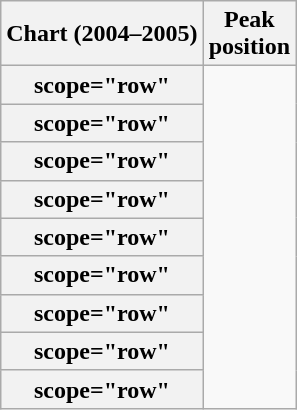<table class="wikitable sortable plainrowheaders" style="text-align:center">
<tr>
<th scope="col">Chart (2004–2005)</th>
<th scope="col">Peak<br>position</th>
</tr>
<tr>
<th>scope="row"</th>
</tr>
<tr>
<th>scope="row"</th>
</tr>
<tr>
<th>scope="row"</th>
</tr>
<tr>
<th>scope="row"</th>
</tr>
<tr>
<th>scope="row"</th>
</tr>
<tr>
<th>scope="row"</th>
</tr>
<tr>
<th>scope="row"</th>
</tr>
<tr>
<th>scope="row"</th>
</tr>
<tr>
<th>scope="row"</th>
</tr>
</table>
